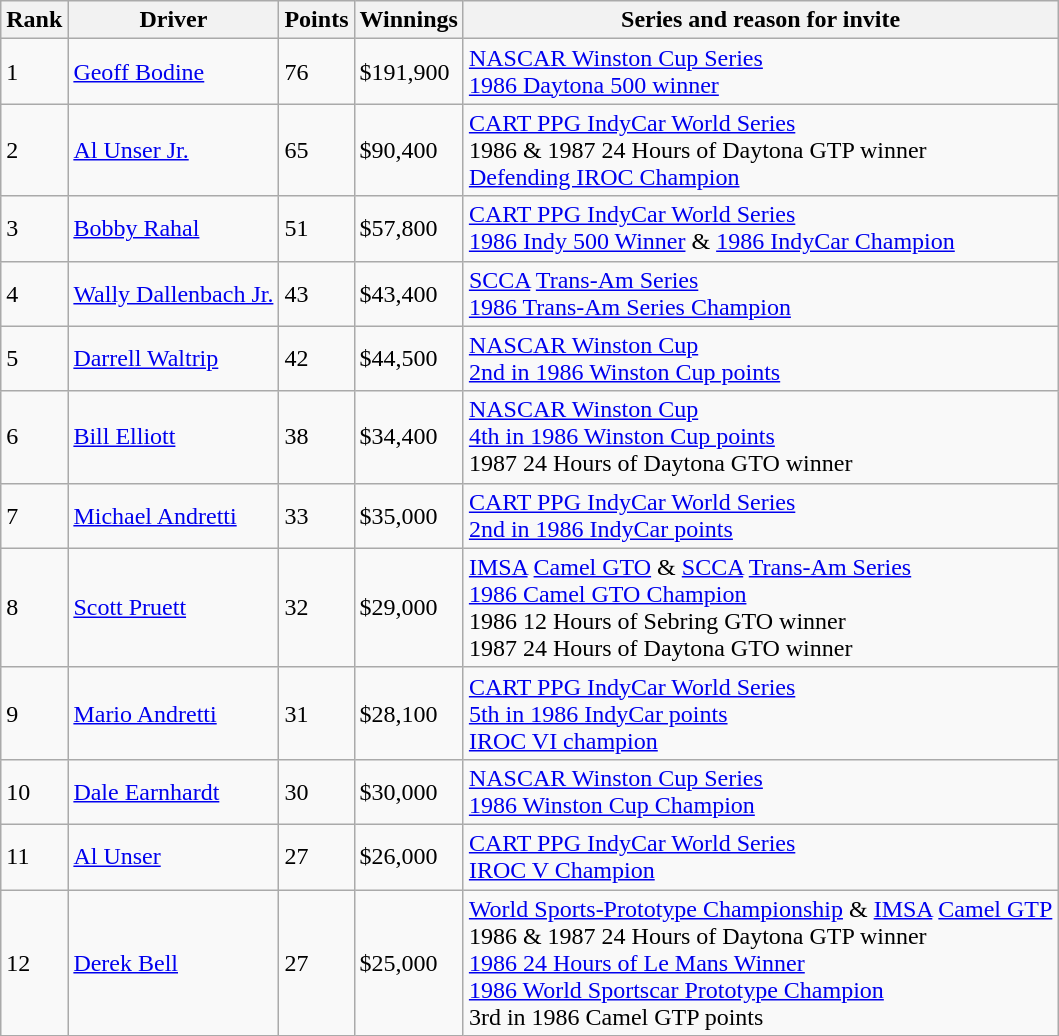<table class="wikitable">
<tr>
<th><strong>Rank</strong></th>
<th><strong>Driver</strong></th>
<th><strong>Points</strong></th>
<th><strong>Winnings</strong></th>
<th><strong>Series and reason for invite</strong></th>
</tr>
<tr>
<td>1</td>
<td> <a href='#'>Geoff Bodine</a></td>
<td>76</td>
<td>$191,900</td>
<td><a href='#'>NASCAR Winston Cup Series</a><br><a href='#'>1986 Daytona 500 winner</a></td>
</tr>
<tr>
<td>2</td>
<td> <a href='#'>Al Unser Jr.</a></td>
<td>65</td>
<td>$90,400</td>
<td><a href='#'>CART PPG IndyCar World Series</a><br>1986 & 1987 24 Hours of Daytona GTP winner<br><a href='#'>Defending IROC Champion</a></td>
</tr>
<tr>
<td>3</td>
<td> <a href='#'>Bobby Rahal</a></td>
<td>51</td>
<td>$57,800</td>
<td><a href='#'>CART PPG IndyCar World Series</a><br><a href='#'>1986 Indy 500 Winner</a> & <a href='#'>1986 IndyCar Champion</a></td>
</tr>
<tr>
<td>4</td>
<td> <a href='#'>Wally Dallenbach Jr.</a></td>
<td>43</td>
<td>$43,400</td>
<td><a href='#'>SCCA</a> <a href='#'>Trans-Am Series</a><br><a href='#'>1986 Trans-Am Series Champion</a></td>
</tr>
<tr>
<td>5</td>
<td> <a href='#'>Darrell Waltrip</a></td>
<td>42</td>
<td>$44,500</td>
<td><a href='#'>NASCAR Winston Cup</a><br><a href='#'>2nd in 1986 Winston Cup points</a></td>
</tr>
<tr>
<td>6</td>
<td> <a href='#'>Bill Elliott</a></td>
<td>38</td>
<td>$34,400</td>
<td><a href='#'>NASCAR Winston Cup</a><br><a href='#'>4th in 1986 Winston Cup points</a><br>1987 24 Hours of Daytona GTO winner</td>
</tr>
<tr>
<td>7</td>
<td> <a href='#'>Michael Andretti</a></td>
<td>33</td>
<td>$35,000</td>
<td><a href='#'>CART PPG IndyCar World Series</a><br><a href='#'>2nd in 1986 IndyCar points</a></td>
</tr>
<tr>
<td>8</td>
<td> <a href='#'>Scott Pruett</a></td>
<td>32</td>
<td>$29,000</td>
<td><a href='#'>IMSA</a> <a href='#'>Camel GTO</a> & <a href='#'>SCCA</a> <a href='#'>Trans-Am Series</a><br><a href='#'>1986 Camel GTO Champion</a><br>1986 12 Hours of Sebring GTO winner<br>1987 24 Hours of Daytona GTO winner</td>
</tr>
<tr>
<td>9</td>
<td> <a href='#'>Mario Andretti</a></td>
<td>31</td>
<td>$28,100</td>
<td><a href='#'>CART PPG IndyCar World Series</a><br><a href='#'>5th in 1986 IndyCar points</a><br><a href='#'>IROC VI champion</a></td>
</tr>
<tr>
<td>10</td>
<td> <a href='#'>Dale Earnhardt</a></td>
<td>30</td>
<td>$30,000</td>
<td><a href='#'>NASCAR Winston Cup Series</a><br><a href='#'>1986 Winston Cup Champion</a></td>
</tr>
<tr>
<td>11</td>
<td> <a href='#'>Al Unser</a></td>
<td>27</td>
<td>$26,000</td>
<td><a href='#'>CART PPG IndyCar World Series</a><br><a href='#'>IROC V Champion</a></td>
</tr>
<tr>
<td>12</td>
<td> <a href='#'>Derek Bell</a></td>
<td>27</td>
<td>$25,000</td>
<td><a href='#'>World Sports-Prototype Championship</a> & <a href='#'>IMSA</a> <a href='#'>Camel GTP</a><br>1986 & 1987 24 Hours of Daytona GTP winner<br><a href='#'>1986 24 Hours of Le Mans Winner</a><br><a href='#'>1986 World Sportscar Prototype Champion</a><br>3rd in 1986 Camel GTP points</td>
</tr>
</table>
